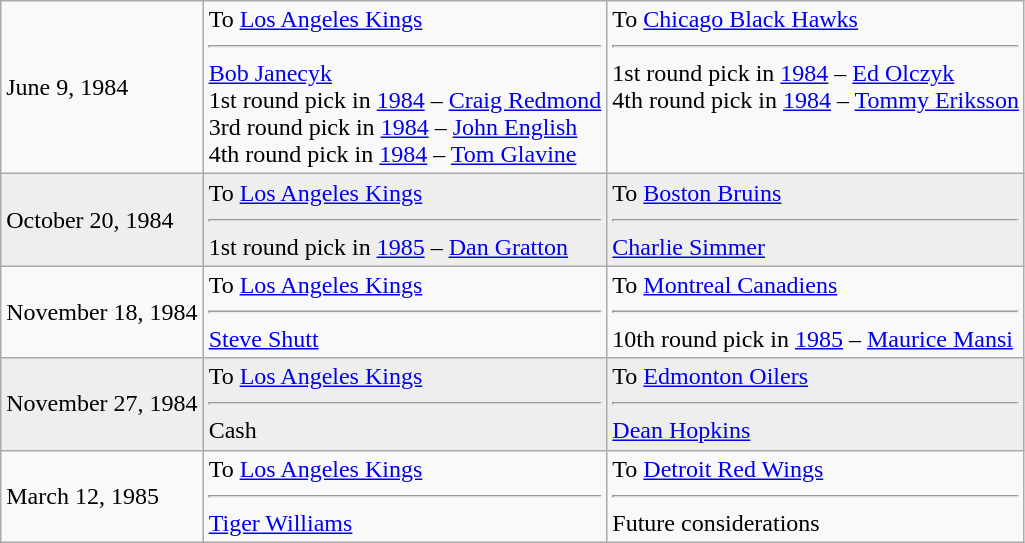<table class="wikitable">
<tr>
<td>June 9, 1984</td>
<td valign="top">To <a href='#'>Los Angeles Kings</a><hr><a href='#'>Bob Janecyk</a> <br> 1st round pick in <a href='#'>1984</a> – <a href='#'>Craig Redmond</a> <br> 3rd round pick in <a href='#'>1984</a> – <a href='#'>John English</a> <br> 4th round pick in <a href='#'>1984</a> – <a href='#'>Tom Glavine</a></td>
<td valign="top">To <a href='#'>Chicago Black Hawks</a><hr>1st round pick in <a href='#'>1984</a> – <a href='#'>Ed Olczyk</a> <br> 4th round pick in <a href='#'>1984</a> – <a href='#'>Tommy Eriksson</a></td>
</tr>
<tr style="background:#eee;">
<td>October 20, 1984</td>
<td valign="top">To <a href='#'>Los Angeles Kings</a><hr>1st round pick in <a href='#'>1985</a> – <a href='#'>Dan Gratton</a></td>
<td valign="top">To <a href='#'>Boston Bruins</a><hr><a href='#'>Charlie Simmer</a></td>
</tr>
<tr>
<td>November 18, 1984</td>
<td valign="top">To <a href='#'>Los Angeles Kings</a><hr><a href='#'>Steve Shutt</a></td>
<td valign="top">To <a href='#'>Montreal Canadiens</a><hr>10th round pick in <a href='#'>1985</a> – <a href='#'>Maurice Mansi</a></td>
</tr>
<tr style="background:#eee;">
<td>November 27, 1984</td>
<td valign="top">To <a href='#'>Los Angeles Kings</a><hr>Cash</td>
<td valign="top">To <a href='#'>Edmonton Oilers</a><hr><a href='#'>Dean Hopkins</a></td>
</tr>
<tr>
<td>March 12, 1985</td>
<td valign="top">To <a href='#'>Los Angeles Kings</a><hr><a href='#'>Tiger Williams</a></td>
<td valign="top">To <a href='#'>Detroit Red Wings</a><hr>Future considerations</td>
</tr>
</table>
